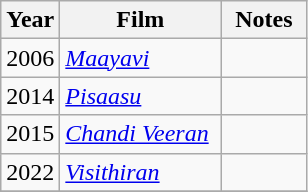<table class="wikitable sortable">
<tr>
<th style="width:20px;">Year</th>
<th style="width:100px;">Film</th>
<th style="text-align:center; width:50px;" class="unsortable">Notes</th>
</tr>
<tr>
<td>2006</td>
<td><em><a href='#'>Maayavi</a></em></td>
<td></td>
</tr>
<tr>
<td>2014</td>
<td><em><a href='#'>Pisaasu</a></em></td>
<td></td>
</tr>
<tr>
<td>2015</td>
<td><em><a href='#'>Chandi Veeran</a></em></td>
<td></td>
</tr>
<tr>
<td>2022</td>
<td><em><a href='#'>Visithiran</a></em></td>
<td></td>
</tr>
<tr>
</tr>
</table>
